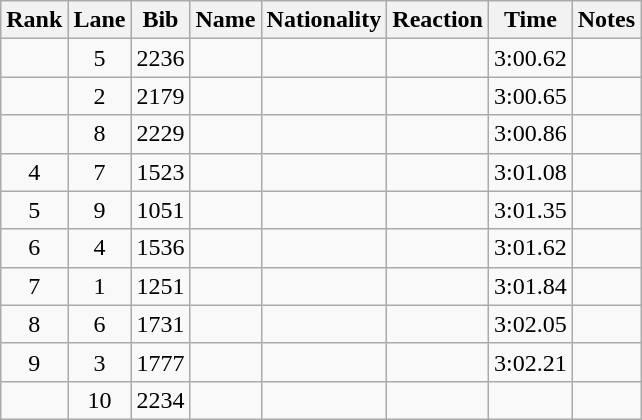<table class="wikitable sortable" style="text-align:center">
<tr>
<th>Rank</th>
<th>Lane</th>
<th>Bib</th>
<th>Name</th>
<th>Nationality</th>
<th>Reaction</th>
<th>Time</th>
<th>Notes</th>
</tr>
<tr>
<td></td>
<td>5</td>
<td>2236</td>
<td align=left></td>
<td align=left></td>
<td></td>
<td>3:00.62</td>
<td></td>
</tr>
<tr>
<td></td>
<td>2</td>
<td>2179</td>
<td align=left></td>
<td align=left></td>
<td></td>
<td>3:00.65</td>
<td></td>
</tr>
<tr>
<td></td>
<td>8</td>
<td>2229</td>
<td align=left></td>
<td align=left></td>
<td></td>
<td>3:00.86</td>
<td></td>
</tr>
<tr>
<td>4</td>
<td>7</td>
<td>1523</td>
<td align=left></td>
<td align=left></td>
<td></td>
<td>3:01.08</td>
<td></td>
</tr>
<tr>
<td>5</td>
<td>9</td>
<td>1051</td>
<td align=left></td>
<td align=left></td>
<td></td>
<td>3:01.35</td>
<td></td>
</tr>
<tr>
<td>6</td>
<td>4</td>
<td>1536</td>
<td align=left></td>
<td align=left></td>
<td></td>
<td>3:01.62</td>
<td></td>
</tr>
<tr>
<td>7</td>
<td>1</td>
<td>1251</td>
<td align=left></td>
<td align=left></td>
<td></td>
<td>3:01.84</td>
<td></td>
</tr>
<tr>
<td>8</td>
<td>6</td>
<td>1731</td>
<td align=left></td>
<td align=left></td>
<td></td>
<td>3:02.05</td>
<td></td>
</tr>
<tr>
<td>9</td>
<td>3</td>
<td>1777</td>
<td align=left></td>
<td align=left></td>
<td></td>
<td>3:02.21</td>
<td></td>
</tr>
<tr>
<td></td>
<td>10</td>
<td>2234</td>
<td align=left></td>
<td align=left></td>
<td></td>
<td></td>
<td><strong></strong></td>
</tr>
</table>
